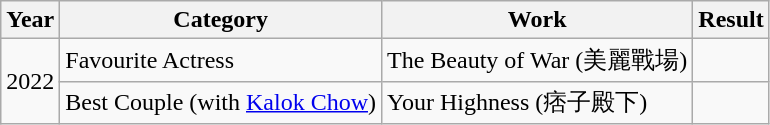<table class="wikitable sortable">
<tr>
<th>Year</th>
<th>Category</th>
<th>Work</th>
<th>Result</th>
</tr>
<tr>
<td rowspan=2>2022</td>
<td>Favourite Actress</td>
<td>The Beauty of War (美麗戰場)</td>
<td></td>
</tr>
<tr>
<td>Best Couple (with <a href='#'>Kalok Chow</a>)</td>
<td>Your Highness (痞子殿下)</td>
<td></td>
</tr>
</table>
